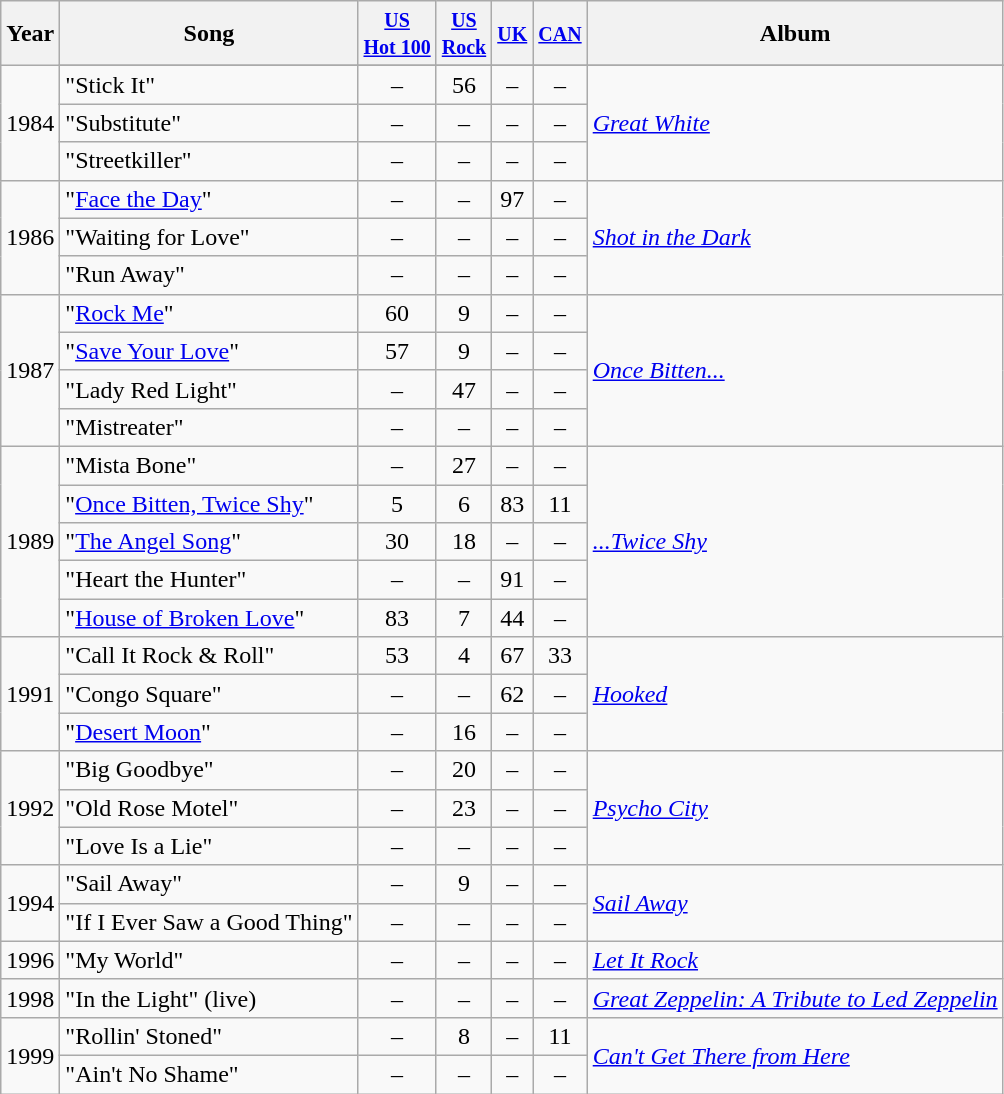<table class="wikitable">
<tr>
<th>Year</th>
<th>Song</th>
<th><small><a href='#'>US<br>Hot 100</a></small><br></th>
<th><small><a href='#'>US<br>Rock</a></small></th>
<th><small><a href='#'>UK</a><br></small></th>
<th><small><a href='#'>CAN</a><br></small></th>
<th>Album</th>
</tr>
<tr>
<td rowspan="4">1984</td>
</tr>
<tr>
<td>"Stick It"</td>
<td align="center">–</td>
<td align="center">56</td>
<td align="center">–</td>
<td align="center">–</td>
<td rowspan="3"><em><a href='#'>Great White</a></em></td>
</tr>
<tr>
<td>"Substitute"</td>
<td align="center">–</td>
<td align="center">–</td>
<td align="center">–</td>
<td align="center">–</td>
</tr>
<tr>
<td>"Streetkiller"</td>
<td align="center">–</td>
<td align="center">–</td>
<td align="center">–</td>
<td align="center">–</td>
</tr>
<tr>
<td rowspan="3">1986</td>
<td>"<a href='#'>Face the Day</a>"</td>
<td align="center">–</td>
<td align="center">–</td>
<td align="center">97</td>
<td align="center">–</td>
<td rowspan="3"><em><a href='#'>Shot in the Dark</a></em></td>
</tr>
<tr>
<td>"Waiting for Love"</td>
<td align="center">–</td>
<td align="center">–</td>
<td align="center">–</td>
<td align="center">–</td>
</tr>
<tr>
<td>"Run Away"</td>
<td align="center">–</td>
<td align="center">–</td>
<td align="center">–</td>
<td align="center">–</td>
</tr>
<tr>
<td rowspan="4">1987</td>
<td>"<a href='#'>Rock Me</a>"</td>
<td align="center">60</td>
<td align="center">9</td>
<td align="center">–</td>
<td align="center">–</td>
<td rowspan="4"><em><a href='#'>Once Bitten...</a></em></td>
</tr>
<tr>
<td>"<a href='#'>Save Your Love</a>"</td>
<td align="center">57</td>
<td align="center">9</td>
<td align="center">–</td>
<td align="center">–</td>
</tr>
<tr>
<td>"Lady Red Light"</td>
<td align="center">–</td>
<td align="center">47</td>
<td align="center">–</td>
<td align="center">–</td>
</tr>
<tr>
<td>"Mistreater"</td>
<td align="center">–</td>
<td align="center">–</td>
<td align="center">–</td>
<td align="center">–</td>
</tr>
<tr>
<td rowspan="5">1989</td>
<td>"Mista Bone"</td>
<td align="center">–</td>
<td align="center">27</td>
<td align="center">–</td>
<td align="center">–</td>
<td rowspan="5"><em><a href='#'>...Twice Shy</a></em></td>
</tr>
<tr>
<td>"<a href='#'>Once Bitten, Twice Shy</a>"</td>
<td align="center">5</td>
<td align="center">6</td>
<td align="center">83</td>
<td align="center">11</td>
</tr>
<tr>
<td>"<a href='#'>The Angel Song</a>"</td>
<td align="center">30</td>
<td align="center">18</td>
<td align="center">–</td>
<td align="center">–</td>
</tr>
<tr>
<td>"Heart the Hunter"</td>
<td align="center">–</td>
<td align="center">–</td>
<td align="center">91</td>
<td align="center">–</td>
</tr>
<tr>
<td>"<a href='#'>House of Broken Love</a>"</td>
<td align="center">83</td>
<td align="center">7</td>
<td align="center">44</td>
<td align="center">–</td>
</tr>
<tr>
<td rowspan="3">1991</td>
<td>"Call It Rock & Roll"</td>
<td align="center">53</td>
<td align="center">4</td>
<td align="center">67</td>
<td align="center">33</td>
<td rowspan="3"><em><a href='#'>Hooked</a></em></td>
</tr>
<tr>
<td>"Congo Square"</td>
<td align="center">–</td>
<td align="center">–</td>
<td align="center">62</td>
<td align="center">–</td>
</tr>
<tr>
<td>"<a href='#'>Desert Moon</a>"</td>
<td align="center">–</td>
<td align="center">16</td>
<td align="center">–</td>
<td align="center">–</td>
</tr>
<tr>
<td rowspan="3">1992</td>
<td>"Big Goodbye"</td>
<td align="center">–</td>
<td align="center">20</td>
<td align="center">–</td>
<td align="center">–</td>
<td rowspan="3"><em><a href='#'>Psycho City</a></em></td>
</tr>
<tr>
<td>"Old Rose Motel"</td>
<td align="center">–</td>
<td align="center">23</td>
<td align="center">–</td>
<td align="center">–</td>
</tr>
<tr>
<td>"Love Is a Lie"</td>
<td align="center">–</td>
<td align="center">–</td>
<td align="center">–</td>
<td align="center">–</td>
</tr>
<tr>
<td rowspan="2">1994</td>
<td>"Sail Away"</td>
<td align="center">–</td>
<td align="center">9</td>
<td align="center">–</td>
<td align="center">–</td>
<td rowspan="2"><em><a href='#'>Sail Away</a></em></td>
</tr>
<tr>
<td>"If I Ever Saw a Good Thing"</td>
<td align="center">–</td>
<td align="center">–</td>
<td align="center">–</td>
<td align="center">–</td>
</tr>
<tr>
<td>1996</td>
<td>"My World"</td>
<td align="center">–</td>
<td align="center">–</td>
<td align="center">–</td>
<td align="center">–</td>
<td><em><a href='#'>Let It Rock</a></em></td>
</tr>
<tr>
<td>1998</td>
<td>"In the Light" (live)</td>
<td align="center">–</td>
<td align="center">–</td>
<td align="center">–</td>
<td align="center">–</td>
<td><em><a href='#'>Great Zeppelin: A Tribute to Led Zeppelin</a></em></td>
</tr>
<tr>
<td rowspan="2">1999</td>
<td>"Rollin' Stoned"</td>
<td align="center">–</td>
<td align="center">8</td>
<td align="center">–</td>
<td align="center">11</td>
<td rowspan="2"><em><a href='#'>Can't Get There from Here</a></em></td>
</tr>
<tr>
<td>"Ain't No Shame"</td>
<td align="center">–</td>
<td align="center">–</td>
<td align="center">–</td>
<td align="center">–</td>
</tr>
</table>
